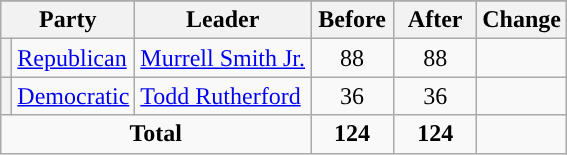<table class="wikitable" style="text-align:center;">
<tr>
</tr>
<tr>
<th colspan="2">Party</th>
<th>Leader</th>
<th style="width:3em">Before</th>
<th style="width:3em">After</th>
<th style="width:3em">Change</th>
</tr>
<tr>
<th style="background-color:"></th>
<td style="text-align:left;"><a href='#'>Republican</a></td>
<td style="text-align:left;"><a href='#'>Murrell Smith Jr.</a></td>
<td>88</td>
<td>88</td>
<td></td>
</tr>
<tr>
<th style="background-color:"></th>
<td style="text-align:left;"><a href='#'>Democratic</a></td>
<td style="text-align:left;"><a href='#'>Todd Rutherford</a></td>
<td>36</td>
<td>36</td>
<td></td>
</tr>
<tr>
<td colspan="3"><strong>Total</strong></td>
<td><strong>124</strong></td>
<td><strong>124</strong></td>
<td></td>
</tr>
</table>
